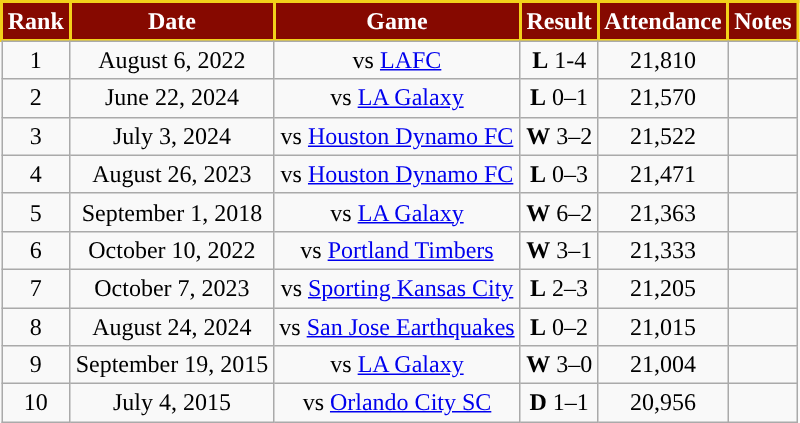<table class="wikitable">
<tr style="text-align:center; background:#c00;">
<td style="background:#860900; color:#FFFFFF; border:2px solid #F2D11A;"><strong>Rank</strong></td>
<td style="background:#860900; color:#FFFFFF; border:2px solid #F2D11A;"><strong>Date</strong></td>
<td style="background:#860900; color:#FFFFFF; border:2px solid #F2D11A;"><strong>Game</strong></td>
<td style="background:#860900; color:#FFFFFF; border:2px solid #F2D11A;"><strong>Result</strong></td>
<td style="background:#860900; color:#FFFFFF; border:2px solid #F2D11A;"><strong>Attendance</strong></td>
<td style="background:#860900; color:#FFFFFF; border:2px solid #F2D11A;"><strong>Notes</strong></td>
</tr>
<tr>
</tr>
<tr style="text-align:center;">
<td>1</td>
<td>August 6, 2022</td>
<td>vs  <a href='#'>LAFC</a></td>
<td><strong>L</strong> 1-4</td>
<td>21,810</td>
<td></td>
</tr>
<tr style="text-align:center;">
<td>2</td>
<td>June 22, 2024</td>
<td>vs  <a href='#'>LA Galaxy</a></td>
<td><strong>L</strong> 0–1</td>
<td>21,570</td>
<td></td>
</tr>
<tr style="text-align:center;">
<td>3</td>
<td>July 3, 2024</td>
<td>vs  <a href='#'>Houston Dynamo FC</a></td>
<td><strong>W</strong> 3–2</td>
<td>21,522</td>
<td></td>
</tr>
<tr style="text-align:center;">
<td>4</td>
<td>August 26, 2023</td>
<td>vs  <a href='#'>Houston Dynamo FC</a></td>
<td><strong>L</strong> 0–3</td>
<td>21,471</td>
<td></td>
</tr>
<tr style="text-align:center;">
<td>5</td>
<td>September 1, 2018</td>
<td>vs  <a href='#'>LA Galaxy</a></td>
<td><strong>W</strong> 6–2</td>
<td>21,363</td>
<td></td>
</tr>
<tr style="text-align:center;">
<td>6</td>
<td>October 10, 2022</td>
<td>vs  <a href='#'>Portland Timbers</a></td>
<td><strong>W</strong> 3–1</td>
<td>21,333</td>
<td></td>
</tr>
<tr style="text-align:center;">
<td>7</td>
<td>October 7, 2023</td>
<td>vs  <a href='#'>Sporting Kansas City</a></td>
<td><strong>L</strong> 2–3</td>
<td>21,205</td>
<td></td>
</tr>
<tr style="text-align:center;">
<td>8</td>
<td>August 24, 2024</td>
<td>vs  <a href='#'>San Jose Earthquakes</a></td>
<td><strong>L</strong> 0–2</td>
<td>21,015</td>
<td></td>
</tr>
<tr style="text-align:center;">
<td>9</td>
<td>September 19, 2015</td>
<td>vs  <a href='#'>LA Galaxy</a></td>
<td><strong>W</strong> 3–0</td>
<td>21,004</td>
<td></td>
</tr>
<tr style="text-align:center;">
<td>10</td>
<td>July 4, 2015</td>
<td>vs  <a href='#'>Orlando City SC</a></td>
<td><strong>D</strong> 1–1</td>
<td>20,956</td>
<td></td>
</tr>
</table>
